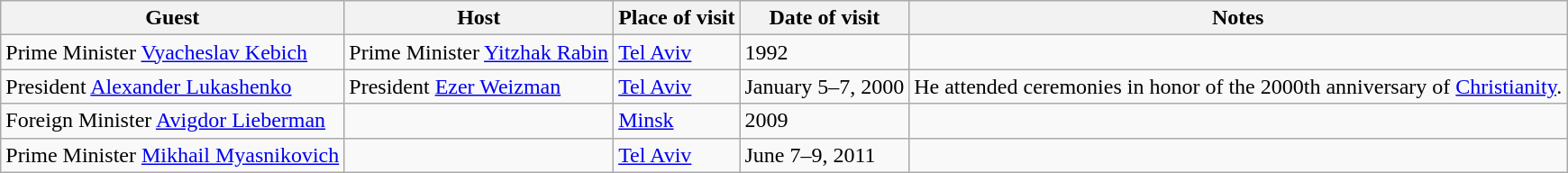<table class="wikitable" border="1">
<tr>
<th>Guest</th>
<th>Host</th>
<th>Place of visit</th>
<th>Date of visit</th>
<th>Notes</th>
</tr>
<tr>
<td> Prime Minister <a href='#'>Vyacheslav Kebich</a></td>
<td> Prime Minister <a href='#'>Yitzhak Rabin</a></td>
<td><a href='#'>Tel Aviv</a></td>
<td>1992</td>
<td></td>
</tr>
<tr>
<td> President <a href='#'>Alexander Lukashenko</a></td>
<td> President <a href='#'>Ezer Weizman</a></td>
<td><a href='#'>Tel Aviv</a></td>
<td>January 5–7, 2000</td>
<td>He attended ceremonies in honor of the 2000th anniversary of <a href='#'>Christianity</a>.</td>
</tr>
<tr>
<td> Foreign Minister <a href='#'>Avigdor Lieberman</a></td>
<td></td>
<td><a href='#'>Minsk</a></td>
<td>2009</td>
<td></td>
</tr>
<tr>
<td> Prime Minister <a href='#'>Mikhail Myasnikovich</a></td>
<td></td>
<td><a href='#'>Tel Aviv</a></td>
<td>June 7–9, 2011</td>
<td></td>
</tr>
</table>
